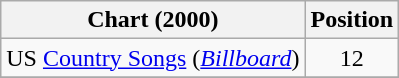<table class="wikitable sortable">
<tr>
<th scope="col">Chart (2000)</th>
<th scope="col">Position</th>
</tr>
<tr>
<td>US <a href='#'>Country Songs</a> (<em><a href='#'>Billboard</a></em>)</td>
<td align="center">12</td>
</tr>
<tr>
</tr>
</table>
